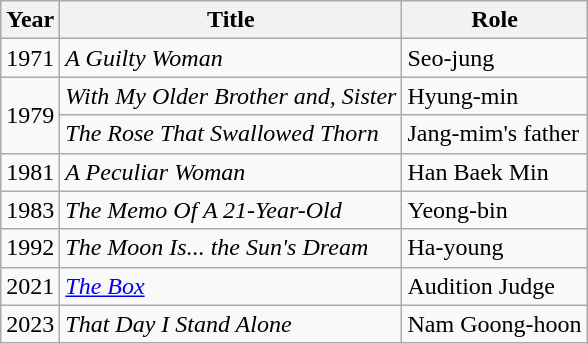<table class="wikitable plainrowheaders">
<tr>
<th scope="col">Year</th>
<th scope="col">Title</th>
<th scope="col">Role</th>
</tr>
<tr>
<td>1971</td>
<td><em>A Guilty Woman</em></td>
<td>Seo-jung</td>
</tr>
<tr>
<td rowspan="2">1979</td>
<td><em>With My Older Brother and, Sister</em></td>
<td>Hyung-min</td>
</tr>
<tr>
<td><em>The Rose That Swallowed Thorn</em></td>
<td>Jang-mim's father</td>
</tr>
<tr>
<td>1981</td>
<td><em>A Peculiar Woman</em></td>
<td>Han Baek Min</td>
</tr>
<tr>
<td>1983</td>
<td><em>The Memo Of A 21-Year-Old</em></td>
<td>Yeong-bin</td>
</tr>
<tr>
<td>1992</td>
<td><em>The Moon Is... the Sun's Dream</em></td>
<td>Ha-young</td>
</tr>
<tr>
<td>2021</td>
<td><em><a href='#'>The Box</a></em></td>
<td>Audition Judge</td>
</tr>
<tr>
<td>2023</td>
<td><em>That Day I Stand Alone</em></td>
<td>Nam Goong-hoon</td>
</tr>
</table>
